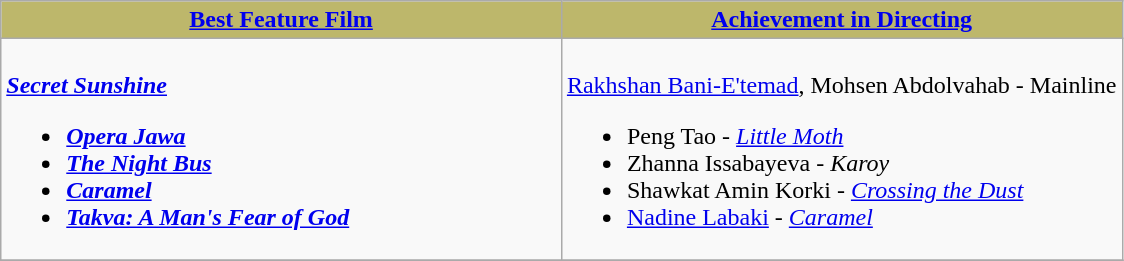<table class=wikitable>
<tr>
<th style="background:#BDB76B; width: 50%"><a href='#'>Best Feature Film</a></th>
<th style="background:#BDB76B; width: 50%"><a href='#'>Achievement in Directing</a></th>
</tr>
<tr>
<td valign="top"><br><strong> <em><a href='#'>Secret Sunshine</a><strong><em><ul><li> </em><a href='#'>Opera Jawa</a><em></li><li> </em><a href='#'>The Night Bus</a><em></li><li> </em><a href='#'>Caramel</a><em></li><li> </em><a href='#'>Takva: A Man's Fear of God</a><em></li></ul></td>
<td valign="top"><br></strong> <a href='#'>Rakhshan Bani-E'temad</a>, Mohsen Abdolvahab - </em>Mainline</em></strong><ul><li> Peng Tao - <em><a href='#'>Little Moth</a></em></li><li> Zhanna Issabayeva - <em>Karoy</em></li><li> Shawkat Amin Korki - <em><a href='#'>Crossing the Dust</a></em></li><li> <a href='#'>Nadine Labaki</a> - <em><a href='#'>Caramel</a></em></li></ul></td>
</tr>
<tr>
</tr>
</table>
